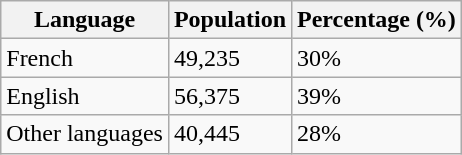<table class="wikitable">
<tr>
<th>Language</th>
<th>Population</th>
<th>Percentage (%)</th>
</tr>
<tr>
<td>French</td>
<td>49,235</td>
<td>30%</td>
</tr>
<tr>
<td 34%>English</td>
<td>56,375</td>
<td>39%</td>
</tr>
<tr>
<td>Other languages</td>
<td>40,445</td>
<td>28%</td>
</tr>
</table>
